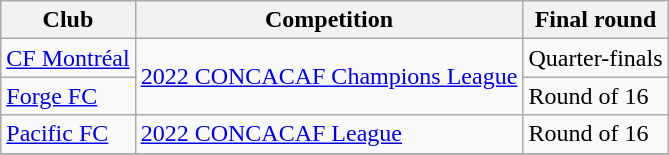<table class="wikitable">
<tr>
<th>Club</th>
<th>Competition</th>
<th>Final round</th>
</tr>
<tr>
<td><a href='#'>CF Montréal</a></td>
<td rowspan=2><a href='#'>2022 CONCACAF Champions League</a></td>
<td>Quarter-finals</td>
</tr>
<tr>
<td><a href='#'>Forge FC</a></td>
<td>Round of 16</td>
</tr>
<tr>
<td><a href='#'>Pacific FC</a></td>
<td><a href='#'>2022 CONCACAF League</a></td>
<td>Round of 16</td>
</tr>
<tr>
</tr>
</table>
